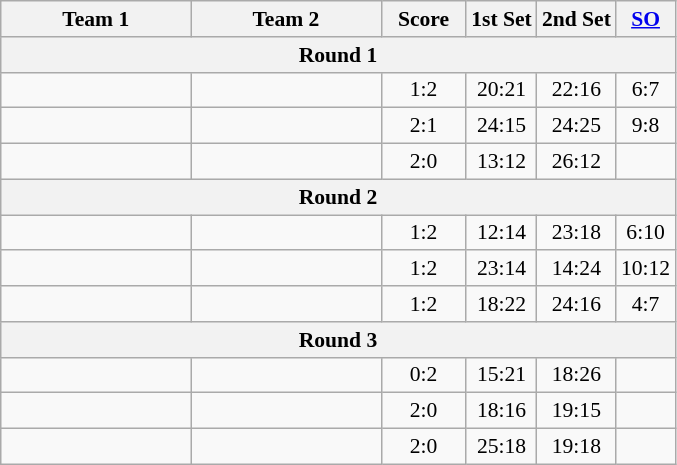<table class="wikitable" style="text-align: center; font-size:90% ">
<tr>
<th align="right" width="120">Team 1</th>
<th align="left" width="120">Team 2</th>
<th width="50">Score</th>
<th>1st Set</th>
<th>2nd Set</th>
<th><a href='#'>SO</a></th>
</tr>
<tr>
<th colspan="6">Round 1</th>
</tr>
<tr>
<td align="right"></td>
<td align="left"></td>
<td align="center">1:2</td>
<td>20:21</td>
<td>22:16</td>
<td>6:7</td>
</tr>
<tr>
<td align="right"></td>
<td align="left"></td>
<td align="center">2:1</td>
<td>24:15</td>
<td>24:25</td>
<td>9:8</td>
</tr>
<tr>
<td align="right"></td>
<td align="left"></td>
<td align="center">2:0</td>
<td>13:12</td>
<td>26:12</td>
<td></td>
</tr>
<tr>
<th colspan="6">Round 2</th>
</tr>
<tr>
<td align="right"></td>
<td align="left"></td>
<td align="center">1:2</td>
<td>12:14</td>
<td>23:18</td>
<td>6:10</td>
</tr>
<tr>
<td align="right"></td>
<td align="left"></td>
<td align="center">1:2</td>
<td>23:14</td>
<td>14:24</td>
<td>10:12</td>
</tr>
<tr>
<td align="right"></td>
<td align="left"></td>
<td align="center">1:2</td>
<td>18:22</td>
<td>24:16</td>
<td>4:7</td>
</tr>
<tr>
<th colspan="6">Round 3</th>
</tr>
<tr>
<td align="right"></td>
<td align="left"></td>
<td align="center">0:2</td>
<td>15:21</td>
<td>18:26</td>
<td></td>
</tr>
<tr>
<td align="right"></td>
<td align="left"></td>
<td align="center">2:0</td>
<td>18:16</td>
<td>19:15</td>
<td></td>
</tr>
<tr>
<td align="right"></td>
<td align="left"></td>
<td align="center">2:0</td>
<td>25:18</td>
<td>19:18</td>
<td></td>
</tr>
</table>
